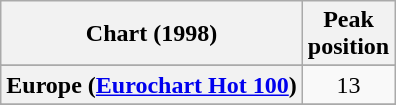<table class="wikitable sortable plainrowheaders">
<tr>
<th scope="col">Chart (1998)</th>
<th scope="col">Peak<br>position</th>
</tr>
<tr>
</tr>
<tr>
</tr>
<tr>
</tr>
<tr>
<th scope="row">Europe (<a href='#'>Eurochart Hot 100</a>)</th>
<td style="text-align:center">13</td>
</tr>
<tr>
</tr>
<tr>
</tr>
<tr>
</tr>
<tr>
</tr>
<tr>
</tr>
<tr>
</tr>
<tr>
</tr>
<tr>
</tr>
<tr>
</tr>
<tr>
</tr>
<tr>
</tr>
<tr>
</tr>
</table>
